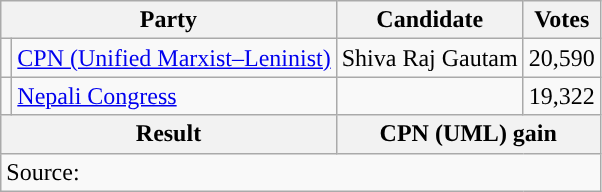<table class="wikitable">
<tr>
<th colspan="2">Party</th>
<th>Candidate</th>
<th>Votes</th>
</tr>
<tr>
<td style="background-color:"></td>
<td><a href='#'>CPN (Unified Marxist–Leninist)</a></td>
<td>Shiva Raj Gautam</td>
<td>20,590</td>
</tr>
<tr>
<td style="background-color:"></td>
<td><a href='#'>Nepali Congress</a></td>
<td></td>
<td>19,322</td>
</tr>
<tr>
<th colspan="2">Result</th>
<th colspan="2">CPN (UML) gain</th>
</tr>
<tr>
<td colspan="4">Source: </td>
</tr>
</table>
